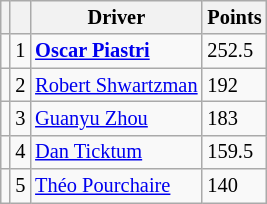<table class="wikitable" style="font-size: 85%;">
<tr>
<th></th>
<th></th>
<th>Driver</th>
<th>Points</th>
</tr>
<tr>
<td align="left"></td>
<td align="center">1</td>
<td> <strong><a href='#'>Oscar Piastri</a></strong></td>
<td>252.5</td>
</tr>
<tr>
<td align="left"></td>
<td align="center">2</td>
<td> <a href='#'>Robert Shwartzman</a></td>
<td>192</td>
</tr>
<tr>
<td align="left"></td>
<td align="center">3</td>
<td> <a href='#'>Guanyu Zhou</a></td>
<td>183</td>
</tr>
<tr>
<td align="left"></td>
<td align="center">4</td>
<td> <a href='#'>Dan Ticktum</a></td>
<td>159.5</td>
</tr>
<tr>
<td align="left"></td>
<td align="center">5</td>
<td> <a href='#'>Théo Pourchaire</a></td>
<td>140</td>
</tr>
</table>
